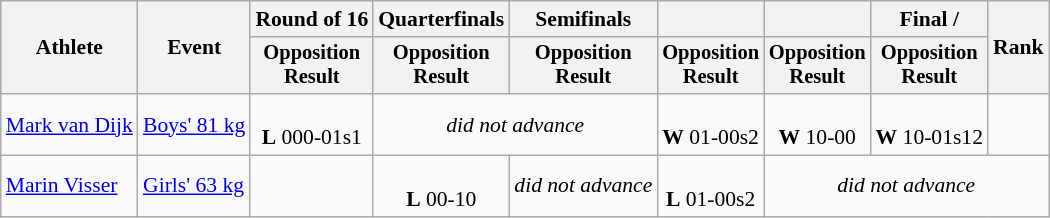<table class="wikitable" style="font-size:90%">
<tr>
<th rowspan="2">Athlete</th>
<th rowspan="2">Event</th>
<th>Round of 16</th>
<th>Quarterfinals</th>
<th>Semifinals</th>
<th></th>
<th></th>
<th>Final / </th>
<th rowspan=2>Rank</th>
</tr>
<tr style="font-size:95%">
<th>Opposition<br>Result</th>
<th>Opposition<br>Result</th>
<th>Opposition<br>Result</th>
<th>Opposition<br>Result</th>
<th>Opposition<br>Result</th>
<th>Opposition<br>Result</th>
</tr>
<tr align=center>
<td align=left><a href='#'>Mark van Dijk</a></td>
<td align=left><a href='#'>Boys' 81 kg</a></td>
<td><br> <strong>L</strong> 000-01s1</td>
<td colspan=2><em>did not advance</em></td>
<td><br> <strong>W</strong> 01-00s2</td>
<td><br> <strong>W</strong> 10-00</td>
<td><br> <strong>W</strong> 10-01s12</td>
<td></td>
</tr>
<tr align=center>
<td align=left><a href='#'>Marin Visser</a></td>
<td align=left><a href='#'>Girls' 63 kg</a></td>
<td></td>
<td><br> <strong>L</strong> 00-10</td>
<td><em>did not advance</em></td>
<td><br> <strong>L</strong> 01-00s2</td>
<td colspan=3><em>did not advance</em></td>
</tr>
</table>
